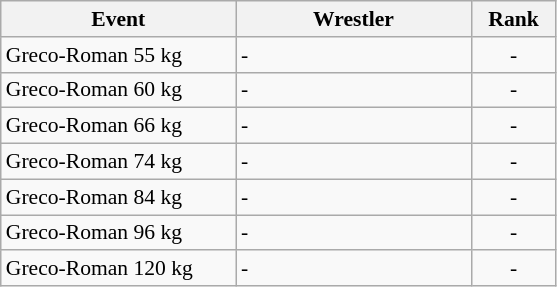<table class="wikitable" style="font-size:90%">
<tr>
<th width=150>Event</th>
<th width=150>Wrestler</th>
<th width=50>Rank</th>
</tr>
<tr>
<td>Greco-Roman 55 kg</td>
<td>-</td>
<td align="center">-</td>
</tr>
<tr>
<td>Greco-Roman 60 kg</td>
<td>-</td>
<td align="center">-</td>
</tr>
<tr>
<td>Greco-Roman 66 kg</td>
<td>-</td>
<td align="center">-</td>
</tr>
<tr>
<td>Greco-Roman 74 kg</td>
<td>-</td>
<td align="center">-</td>
</tr>
<tr>
<td>Greco-Roman 84 kg</td>
<td>-</td>
<td align="center">-</td>
</tr>
<tr>
<td>Greco-Roman 96 kg</td>
<td>-</td>
<td align="center">-</td>
</tr>
<tr>
<td>Greco-Roman 120 kg</td>
<td>-</td>
<td align="center">-</td>
</tr>
</table>
